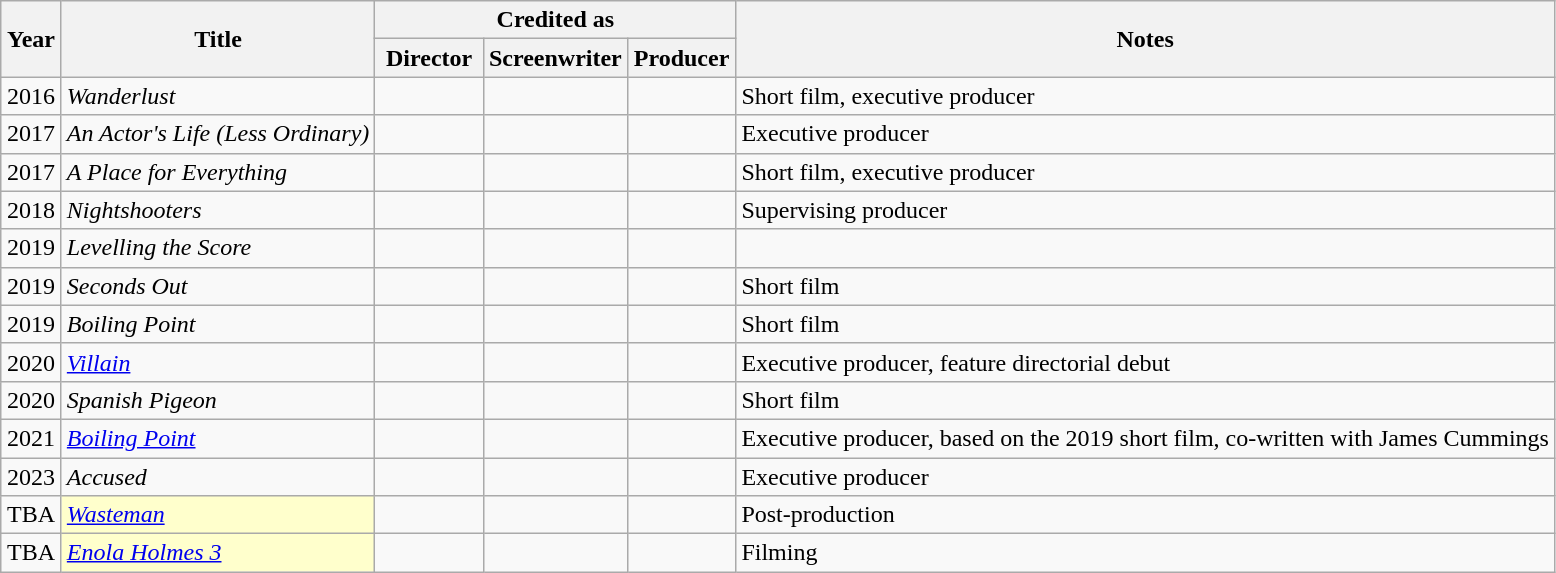<table class="wikitable sortable">
<tr>
<th rowspan=2 width="33">Year</th>
<th rowspan=2>Title</th>
<th colspan=3>Credited as</th>
<th rowspan=2>Notes</th>
</tr>
<tr>
<th width=65>Director</th>
<th width=65>Screenwriter</th>
<th width=65>Producer</th>
</tr>
<tr>
<td align="center">2016</td>
<td align="left"><em>Wanderlust</em></td>
<td></td>
<td></td>
<td></td>
<td>Short film, executive producer</td>
</tr>
<tr>
<td align="center">2017</td>
<td align="left"><em>An Actor's Life (Less Ordinary)</em></td>
<td></td>
<td></td>
<td></td>
<td>Executive producer</td>
</tr>
<tr>
<td align="center">2017</td>
<td align="left"><em>A Place for Everything</em></td>
<td></td>
<td></td>
<td></td>
<td>Short film, executive producer</td>
</tr>
<tr>
<td align="center">2018</td>
<td align="left"><em>Nightshooters</em></td>
<td></td>
<td></td>
<td></td>
<td>Supervising producer</td>
</tr>
<tr>
<td align="center">2019</td>
<td align="left"><em>Levelling the Score</em></td>
<td></td>
<td></td>
<td></td>
<td></td>
</tr>
<tr>
<td align="center">2019</td>
<td align="left"><em>Seconds Out</em></td>
<td></td>
<td></td>
<td></td>
<td>Short film</td>
</tr>
<tr>
<td align="center">2019</td>
<td align="left"><em>Boiling Point</em></td>
<td></td>
<td></td>
<td></td>
<td>Short film</td>
</tr>
<tr>
<td align="center">2020</td>
<td align="left"><em><a href='#'>Villain</a></em></td>
<td></td>
<td></td>
<td></td>
<td>Executive producer, feature directorial debut</td>
</tr>
<tr>
<td align="center">2020</td>
<td align="left"><em>Spanish Pigeon</em></td>
<td></td>
<td></td>
<td></td>
<td>Short film</td>
</tr>
<tr>
<td align="center">2021</td>
<td align="left"><em><a href='#'>Boiling Point</a></em></td>
<td></td>
<td></td>
<td></td>
<td>Executive producer, based on the 2019 short film, co-written with James Cummings</td>
</tr>
<tr>
<td align="center">2023</td>
<td align="left"><em>Accused</em></td>
<td></td>
<td></td>
<td></td>
<td>Executive producer</td>
</tr>
<tr>
<td align="center">TBA</td>
<td style="background:#FFFFCC;"><em><a href='#'>Wasteman</a></em></td>
<td></td>
<td></td>
<td></td>
<td>Post-production</td>
</tr>
<tr>
<td align="center">TBA</td>
<td style="background:#FFFFCC;"><em><a href='#'>Enola Holmes 3</a></em></td>
<td></td>
<td></td>
<td></td>
<td>Filming</td>
</tr>
</table>
